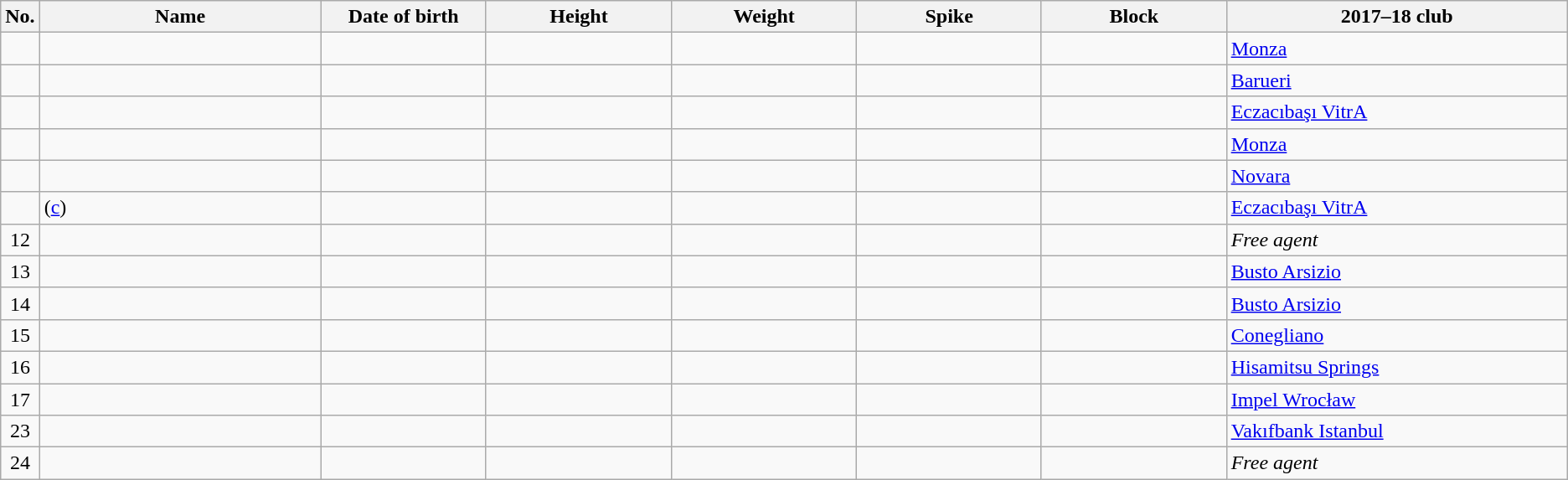<table class="wikitable sortable" style="font-size:100%; text-align:center;">
<tr>
<th>No.</th>
<th style="width:14em">Name</th>
<th style="width:8em">Date of birth</th>
<th style="width:9em">Height</th>
<th style="width:9em">Weight</th>
<th style="width:9em">Spike</th>
<th style="width:9em">Block</th>
<th style="width:17em">2017–18 club</th>
</tr>
<tr>
<td></td>
<td align=left></td>
<td align=right></td>
<td></td>
<td></td>
<td></td>
<td></td>
<td align=left> <a href='#'>Monza</a></td>
</tr>
<tr>
<td></td>
<td align=left></td>
<td align=right></td>
<td></td>
<td></td>
<td></td>
<td></td>
<td align=left> <a href='#'>Barueri</a></td>
</tr>
<tr>
<td></td>
<td align=left></td>
<td align=right></td>
<td></td>
<td></td>
<td></td>
<td></td>
<td align=left> <a href='#'>Eczacıbaşı VitrA</a></td>
</tr>
<tr>
<td></td>
<td align=left></td>
<td align=right></td>
<td></td>
<td></td>
<td></td>
<td></td>
<td align=left> <a href='#'>Monza</a></td>
</tr>
<tr>
<td></td>
<td align=left></td>
<td align=right></td>
<td></td>
<td></td>
<td></td>
<td></td>
<td align=left> <a href='#'>Novara</a></td>
</tr>
<tr>
<td></td>
<td align=left> (<a href='#'>c</a>)</td>
<td align=right></td>
<td></td>
<td></td>
<td></td>
<td></td>
<td align=left> <a href='#'>Eczacıbaşı VitrA</a></td>
</tr>
<tr>
<td>12</td>
<td align=left></td>
<td align=right></td>
<td></td>
<td></td>
<td></td>
<td></td>
<td align=left><em>Free agent</em></td>
</tr>
<tr>
<td>13</td>
<td align=left></td>
<td align=right></td>
<td></td>
<td></td>
<td></td>
<td></td>
<td align=left> <a href='#'>Busto Arsizio</a></td>
</tr>
<tr>
<td>14</td>
<td align=left></td>
<td align=right></td>
<td></td>
<td></td>
<td></td>
<td></td>
<td align=left> <a href='#'>Busto Arsizio</a></td>
</tr>
<tr>
<td>15</td>
<td align=left></td>
<td align=right></td>
<td></td>
<td></td>
<td></td>
<td></td>
<td align=left> <a href='#'>Conegliano</a></td>
</tr>
<tr>
<td>16</td>
<td align=left></td>
<td align=right></td>
<td></td>
<td></td>
<td></td>
<td></td>
<td align=left> <a href='#'>Hisamitsu Springs</a></td>
</tr>
<tr>
<td>17</td>
<td align=left></td>
<td align=right></td>
<td></td>
<td></td>
<td></td>
<td></td>
<td align=left> <a href='#'>Impel Wrocław</a></td>
</tr>
<tr>
<td>23</td>
<td align=left></td>
<td align=right></td>
<td></td>
<td></td>
<td></td>
<td></td>
<td align=left> <a href='#'>Vakıfbank Istanbul</a></td>
</tr>
<tr>
<td>24</td>
<td align=left></td>
<td align=right></td>
<td></td>
<td></td>
<td></td>
<td></td>
<td align=left><em>Free agent</em></td>
</tr>
</table>
